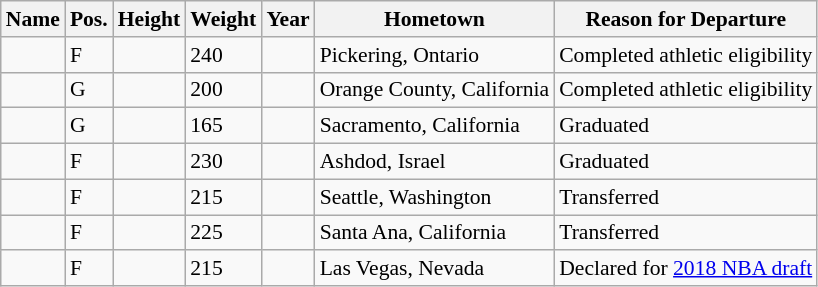<table class="wikitable sortable" style="font-size:90%;" border="1">
<tr>
<th>Name</th>
<th>Pos.</th>
<th>Height</th>
<th>Weight</th>
<th>Year</th>
<th>Hometown</th>
<th class="unsortable" !>Reason for Departure</th>
</tr>
<tr>
<td></td>
<td>F</td>
<td></td>
<td>240</td>
<td></td>
<td>Pickering, Ontario</td>
<td>Completed athletic eligibility</td>
</tr>
<tr>
<td></td>
<td>G</td>
<td></td>
<td>200</td>
<td></td>
<td>Orange County, California</td>
<td>Completed athletic eligibility</td>
</tr>
<tr>
<td></td>
<td>G</td>
<td></td>
<td>165</td>
<td></td>
<td>Sacramento, California</td>
<td>Graduated</td>
</tr>
<tr>
<td></td>
<td>F</td>
<td></td>
<td>230</td>
<td></td>
<td>Ashdod, Israel</td>
<td>Graduated</td>
</tr>
<tr>
<td></td>
<td>F</td>
<td></td>
<td>215</td>
<td></td>
<td>Seattle, Washington</td>
<td>Transferred</td>
</tr>
<tr>
<td></td>
<td>F</td>
<td></td>
<td>225</td>
<td></td>
<td>Santa Ana, California</td>
<td>Transferred</td>
</tr>
<tr>
<td></td>
<td>F</td>
<td></td>
<td>215</td>
<td></td>
<td>Las Vegas, Nevada</td>
<td>Declared for <a href='#'>2018 NBA draft</a></td>
</tr>
</table>
